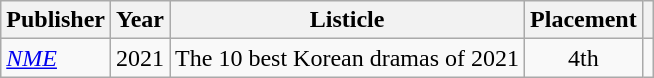<table class="wikitable plainrowheaders">
<tr>
<th scope="col">Publisher</th>
<th scope="col">Year</th>
<th scope="col">Listicle</th>
<th scope="col">Placement</th>
<th scope="col"></th>
</tr>
<tr>
<td><em><a href='#'>NME</a></em></td>
<td>2021</td>
<td>The 10 best Korean dramas of 2021</td>
<td style="text-align:center">4th</td>
<td style="text-align:center;"></td>
</tr>
</table>
